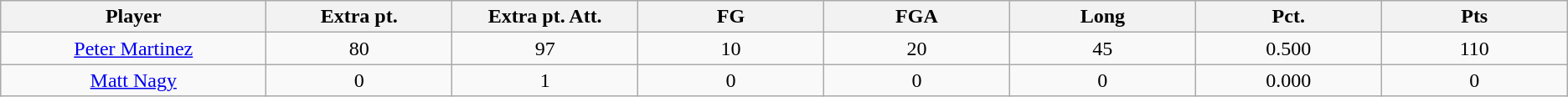<table class="wikitable sortable">
<tr>
<th bgcolor="#DDDDFF" width="10%">Player</th>
<th bgcolor="#DDDDFF" width="7%">Extra pt.</th>
<th bgcolor="#DDDDFF" width="7%">Extra pt. Att.</th>
<th bgcolor="#DDDDFF" width="7%">FG</th>
<th bgcolor="#DDDDFF" width="7%">FGA</th>
<th bgcolor="#DDDDFF" width="7%">Long</th>
<th bgcolor="#DDDDFF" width="7%">Pct.</th>
<th bgcolor="#DDDDFF" width="7%">Pts</th>
</tr>
<tr align="center">
<td><a href='#'>Peter Martinez</a></td>
<td>80</td>
<td>97</td>
<td>10</td>
<td>20</td>
<td>45</td>
<td>0.500</td>
<td>110</td>
</tr>
<tr align="center">
<td><a href='#'>Matt Nagy</a></td>
<td>0</td>
<td>1</td>
<td>0</td>
<td>0</td>
<td>0</td>
<td>0.000</td>
<td>0</td>
</tr>
</table>
